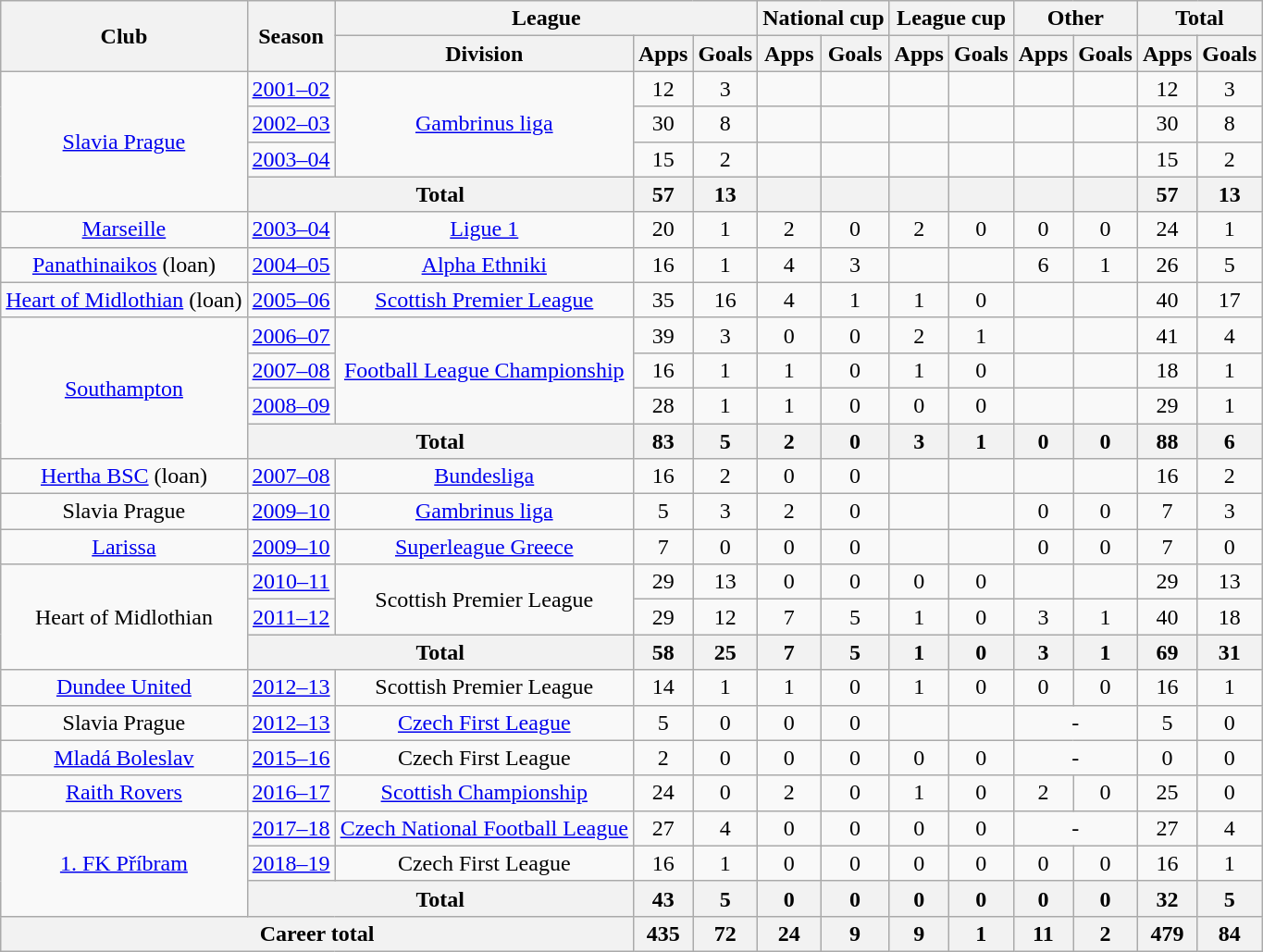<table class="wikitable" style="text-align:center">
<tr>
<th rowspan="2">Club</th>
<th rowspan="2">Season</th>
<th colspan="3">League</th>
<th colspan="2">National cup</th>
<th colspan="2">League cup</th>
<th colspan="2">Other</th>
<th colspan="2">Total</th>
</tr>
<tr>
<th>Division</th>
<th>Apps</th>
<th>Goals</th>
<th>Apps</th>
<th>Goals</th>
<th>Apps</th>
<th>Goals</th>
<th>Apps</th>
<th>Goals</th>
<th>Apps</th>
<th>Goals</th>
</tr>
<tr>
<td rowspan="4"><a href='#'>Slavia Prague</a></td>
<td><a href='#'>2001–02</a></td>
<td rowspan="3"><a href='#'>Gambrinus liga</a></td>
<td>12</td>
<td>3</td>
<td></td>
<td></td>
<td></td>
<td></td>
<td></td>
<td></td>
<td>12</td>
<td>3</td>
</tr>
<tr>
<td><a href='#'>2002–03</a></td>
<td>30</td>
<td>8</td>
<td></td>
<td></td>
<td></td>
<td></td>
<td></td>
<td></td>
<td>30</td>
<td>8</td>
</tr>
<tr>
<td><a href='#'>2003–04</a></td>
<td>15</td>
<td>2</td>
<td></td>
<td></td>
<td></td>
<td></td>
<td></td>
<td></td>
<td>15</td>
<td>2</td>
</tr>
<tr>
<th colspan="2">Total</th>
<th>57</th>
<th>13</th>
<th></th>
<th></th>
<th></th>
<th></th>
<th></th>
<th></th>
<th>57</th>
<th>13</th>
</tr>
<tr>
<td><a href='#'>Marseille</a></td>
<td><a href='#'>2003–04</a></td>
<td><a href='#'>Ligue 1</a></td>
<td>20</td>
<td>1</td>
<td>2</td>
<td>0</td>
<td>2</td>
<td>0</td>
<td>0</td>
<td>0</td>
<td>24</td>
<td>1</td>
</tr>
<tr>
<td><a href='#'>Panathinaikos</a> (loan)</td>
<td><a href='#'>2004–05</a></td>
<td><a href='#'>Alpha Ethniki</a></td>
<td>16</td>
<td>1</td>
<td>4</td>
<td>3</td>
<td></td>
<td></td>
<td>6</td>
<td>1</td>
<td>26</td>
<td>5</td>
</tr>
<tr>
<td><a href='#'>Heart of Midlothian</a> (loan)</td>
<td><a href='#'>2005–06</a></td>
<td><a href='#'>Scottish Premier League</a></td>
<td>35</td>
<td>16</td>
<td>4</td>
<td>1</td>
<td>1</td>
<td>0</td>
<td></td>
<td></td>
<td>40</td>
<td>17</td>
</tr>
<tr>
<td rowspan="4"><a href='#'>Southampton</a></td>
<td><a href='#'>2006–07</a></td>
<td rowspan="3"><a href='#'>Football League Championship</a></td>
<td>39</td>
<td>3</td>
<td>0</td>
<td>0</td>
<td>2</td>
<td>1</td>
<td></td>
<td></td>
<td>41</td>
<td>4</td>
</tr>
<tr>
<td><a href='#'>2007–08</a></td>
<td>16</td>
<td>1</td>
<td>1</td>
<td>0</td>
<td>1</td>
<td>0</td>
<td></td>
<td></td>
<td>18</td>
<td>1</td>
</tr>
<tr>
<td><a href='#'>2008–09</a></td>
<td>28</td>
<td>1</td>
<td>1</td>
<td>0</td>
<td>0</td>
<td>0</td>
<td></td>
<td></td>
<td>29</td>
<td>1</td>
</tr>
<tr>
<th colspan="2">Total</th>
<th>83</th>
<th>5</th>
<th>2</th>
<th>0</th>
<th>3</th>
<th>1</th>
<th>0</th>
<th>0</th>
<th>88</th>
<th>6</th>
</tr>
<tr>
<td><a href='#'>Hertha BSC</a> (loan)</td>
<td><a href='#'>2007–08</a></td>
<td><a href='#'>Bundesliga</a></td>
<td>16</td>
<td>2</td>
<td>0</td>
<td>0</td>
<td></td>
<td></td>
<td></td>
<td></td>
<td>16</td>
<td>2</td>
</tr>
<tr>
<td>Slavia Prague</td>
<td><a href='#'>2009–10</a></td>
<td><a href='#'>Gambrinus liga</a></td>
<td>5</td>
<td>3</td>
<td>2</td>
<td>0</td>
<td></td>
<td></td>
<td>0</td>
<td>0</td>
<td>7</td>
<td>3</td>
</tr>
<tr>
<td><a href='#'>Larissa</a></td>
<td><a href='#'>2009–10</a></td>
<td><a href='#'>Superleague Greece</a></td>
<td>7</td>
<td>0</td>
<td>0</td>
<td>0</td>
<td></td>
<td></td>
<td>0</td>
<td>0</td>
<td>7</td>
<td>0</td>
</tr>
<tr>
<td rowspan="3">Heart of Midlothian</td>
<td><a href='#'>2010–11</a></td>
<td rowspan="2">Scottish Premier League</td>
<td>29</td>
<td>13</td>
<td>0</td>
<td>0</td>
<td>0</td>
<td>0</td>
<td></td>
<td></td>
<td>29</td>
<td>13</td>
</tr>
<tr>
<td><a href='#'>2011–12</a></td>
<td>29</td>
<td>12</td>
<td>7</td>
<td>5</td>
<td>1</td>
<td>0</td>
<td>3</td>
<td>1</td>
<td>40</td>
<td>18</td>
</tr>
<tr>
<th colspan="2">Total</th>
<th>58</th>
<th>25</th>
<th>7</th>
<th>5</th>
<th>1</th>
<th>0</th>
<th>3</th>
<th>1</th>
<th>69</th>
<th>31</th>
</tr>
<tr>
<td><a href='#'>Dundee United</a></td>
<td><a href='#'>2012–13</a></td>
<td>Scottish Premier League</td>
<td>14</td>
<td>1</td>
<td>1</td>
<td>0</td>
<td>1</td>
<td>0</td>
<td>0</td>
<td>0</td>
<td>16</td>
<td>1</td>
</tr>
<tr>
<td>Slavia Prague</td>
<td><a href='#'>2012–13</a></td>
<td><a href='#'>Czech First League</a></td>
<td>5</td>
<td>0</td>
<td>0</td>
<td>0</td>
<td></td>
<td></td>
<td colspan="2">-</td>
<td>5</td>
<td>0</td>
</tr>
<tr>
<td><a href='#'>Mladá Boleslav</a></td>
<td><a href='#'>2015–16</a></td>
<td>Czech First League</td>
<td>2</td>
<td>0</td>
<td>0</td>
<td>0</td>
<td>0</td>
<td>0</td>
<td colspan="2">-</td>
<td>0</td>
<td>0</td>
</tr>
<tr>
<td><a href='#'>Raith Rovers</a></td>
<td><a href='#'>2016–17</a></td>
<td><a href='#'>Scottish Championship</a></td>
<td>24</td>
<td>0</td>
<td>2</td>
<td>0</td>
<td>1</td>
<td>0</td>
<td>2</td>
<td>0</td>
<td>25</td>
<td>0</td>
</tr>
<tr>
<td rowspan="3"><a href='#'>1. FK Příbram</a></td>
<td><a href='#'>2017–18</a></td>
<td><a href='#'>Czech National Football League</a></td>
<td>27</td>
<td>4</td>
<td>0</td>
<td>0</td>
<td>0</td>
<td>0</td>
<td colspan="2">-</td>
<td>27</td>
<td>4</td>
</tr>
<tr>
<td><a href='#'>2018–19</a></td>
<td>Czech First League</td>
<td>16</td>
<td>1</td>
<td>0</td>
<td>0</td>
<td>0</td>
<td>0</td>
<td>0</td>
<td>0</td>
<td>16</td>
<td>1</td>
</tr>
<tr>
<th colspan="2">Total</th>
<th>43</th>
<th>5</th>
<th>0</th>
<th>0</th>
<th>0</th>
<th>0</th>
<th>0</th>
<th>0</th>
<th>32</th>
<th>5</th>
</tr>
<tr>
<th colspan="3">Career total</th>
<th>435</th>
<th>72</th>
<th>24</th>
<th>9</th>
<th>9</th>
<th>1</th>
<th>11</th>
<th>2</th>
<th>479</th>
<th>84</th>
</tr>
</table>
